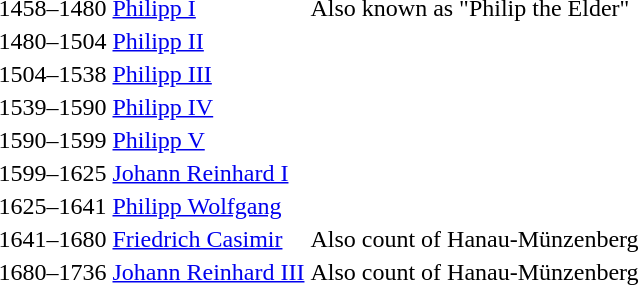<table>
<tr>
<td>1458–1480</td>
<td><a href='#'>Philipp I</a></td>
<td>Also known as "Philip the Elder"</td>
</tr>
<tr>
<td>1480–1504</td>
<td><a href='#'>Philipp II</a></td>
</tr>
<tr>
<td>1504–1538</td>
<td><a href='#'>Philipp III</a></td>
</tr>
<tr>
<td>1539–1590</td>
<td><a href='#'>Philipp IV</a></td>
</tr>
<tr>
<td>1590–1599</td>
<td><a href='#'>Philipp V</a></td>
</tr>
<tr>
<td>1599–1625</td>
<td><a href='#'>Johann Reinhard I</a></td>
</tr>
<tr>
<td>1625–1641</td>
<td><a href='#'>Philipp Wolfgang</a></td>
</tr>
<tr>
<td>1641–1680</td>
<td><a href='#'>Friedrich Casimir</a></td>
<td>Also count of Hanau-Münzenberg</td>
</tr>
<tr>
<td>1680–1736</td>
<td><a href='#'>Johann Reinhard III</a></td>
<td>Also count of Hanau-Münzenberg</td>
</tr>
</table>
